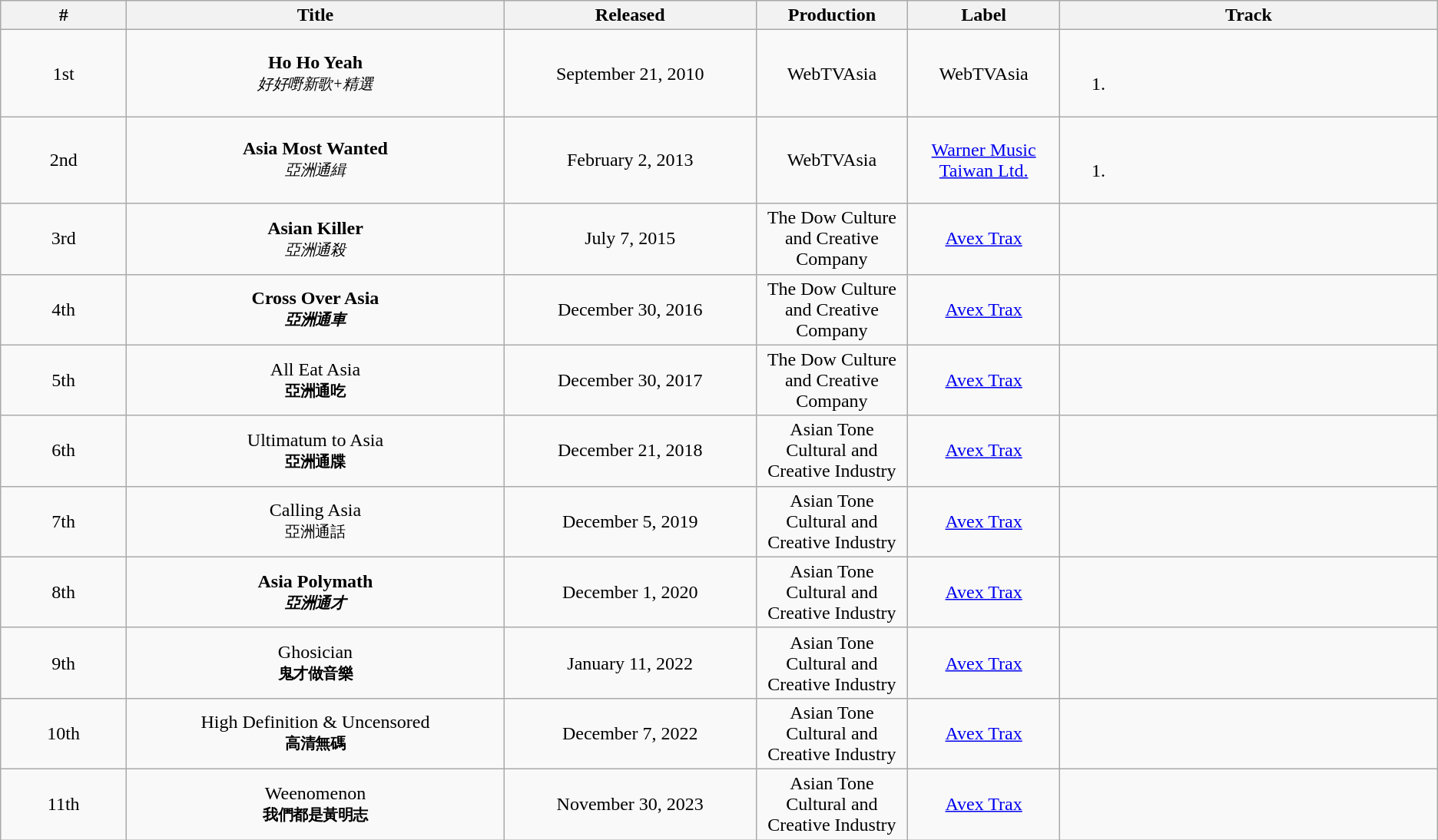<table class="wikitable" style="text-align:center">
<tr>
<th width="5%" align="center">#</th>
<th width="15%" align="center">Title</th>
<th width="10%" align="center">Released</th>
<th width="5%" align="center">Production</th>
<th width="5%" align="center">Label</th>
<th width="15%" align="center">Track</th>
</tr>
<tr>
<td>1st</td>
<td><strong>Ho Ho Yeah</strong><br><small><em>好好嘢新歌+精選</em></small></td>
<td>September 21, 2010</td>
<td>WebTVAsia</td>
<td>WebTVAsia</td>
<td><br><ol><li></li></ol></td>
</tr>
<tr>
<td>2nd</td>
<td><strong>Asia Most Wanted</strong><br><small><em>亞洲通緝</em></small></td>
<td>February 2, 2013</td>
<td>WebTVAsia</td>
<td><a href='#'>Warner Music Taiwan Ltd.</a></td>
<td><br><ol><li></li></ol></td>
</tr>
<tr>
<td>3rd</td>
<td><strong>Asian Killer</strong><br><small><em>亞洲通殺</em></small></td>
<td>July 7, 2015</td>
<td>The Dow Culture and Creative Company</td>
<td><a href='#'>Avex Trax</a></td>
<td></td>
</tr>
<tr>
<td>4th</td>
<td><strong>Cross Over Asia<strong><em><br><small>亞洲通車</small><em></td>
<td>December 30, 2016</td>
<td>The Dow Culture and Creative Company</td>
<td><a href='#'>Avex Trax</a></td>
<td></td>
</tr>
<tr>
<td>5th</td>
<td></strong>All Eat Asia<strong><br><small></em>亞洲通吃<em></small></td>
<td>December 30, 2017</td>
<td>The Dow Culture and Creative Company</td>
<td><a href='#'>Avex Trax</a></td>
<td></td>
</tr>
<tr>
<td>6th</td>
<td></strong>Ultimatum to Asia<strong><br><small></em>亞洲通牒<em></small></td>
<td>December 21, 2018</td>
<td>Asian Tone Cultural and Creative Industry</td>
<td><a href='#'>Avex Trax</a></td>
<td></td>
</tr>
<tr>
<td>7th</td>
<td></strong>Calling Asia</em></strong><br><small>亞洲通話</small></em></td>
<td>December 5, 2019</td>
<td>Asian Tone Cultural and Creative Industry</td>
<td><a href='#'>Avex Trax</a></td>
<td></td>
</tr>
<tr>
<td>8th</td>
<td><strong>Asia Polymath<strong><em><br><small>亞洲通才</small><em></td>
<td>December 1, 2020</td>
<td>Asian Tone Cultural and Creative Industry</td>
<td><a href='#'>Avex Trax</a></td>
<td></td>
</tr>
<tr>
<td>9th</td>
<td></strong>Ghosician<strong><br><small></em>鬼才做音樂<em></small></td>
<td>January 11, 2022</td>
<td>Asian Tone Cultural and Creative Industry</td>
<td><a href='#'>Avex Trax</a></td>
<td></td>
</tr>
<tr>
<td>10th</td>
<td></strong>High Definition & Uncensored<strong><br><small></em>高清無碼<em></small></td>
<td>December 7, 2022</td>
<td>Asian Tone Cultural and Creative Industry</td>
<td><a href='#'>Avex Trax</a></td>
<td></td>
</tr>
<tr>
<td>11th</td>
<td></strong>Weenomenon<strong><br><small></em>我們都是黃明志<em></small></td>
<td>November 30, 2023</td>
<td>Asian Tone Cultural and Creative Industry</td>
<td><a href='#'>Avex Trax</a></td>
<td></td>
</tr>
</table>
